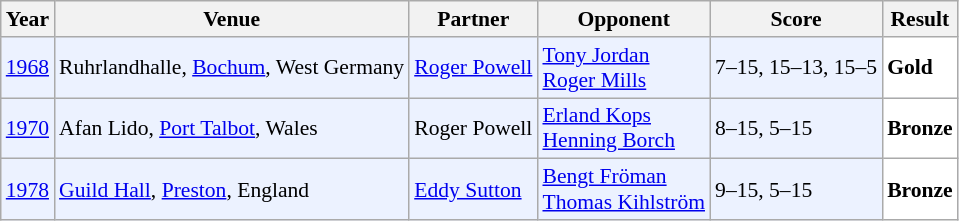<table class="sortable wikitable" style="font-size: 90%;">
<tr>
<th>Year</th>
<th>Venue</th>
<th>Partner</th>
<th>Opponent</th>
<th>Score</th>
<th>Result</th>
</tr>
<tr style="background:#ECF2FF">
<td align="center"><a href='#'>1968</a></td>
<td align="left">Ruhrlandhalle, <a href='#'>Bochum</a>, West Germany</td>
<td align="left"> <a href='#'>Roger Powell</a></td>
<td align="left"> <a href='#'>Tony Jordan</a><br> <a href='#'>Roger Mills</a></td>
<td align="left">7–15, 15–13, 15–5</td>
<td style="text-align:left; background: white"> <strong>Gold</strong></td>
</tr>
<tr style="background:#ECF2FF">
<td align="center"><a href='#'>1970</a></td>
<td align="left">Afan Lido, <a href='#'>Port Talbot</a>, Wales</td>
<td align="left"> Roger Powell</td>
<td align="left"> <a href='#'>Erland Kops</a><br> <a href='#'>Henning Borch</a></td>
<td align="left">8–15, 5–15</td>
<td style="text-align:left; background: white"> <strong>Bronze</strong></td>
</tr>
<tr style="background:#ECF2FF">
<td align="center"><a href='#'>1978</a></td>
<td align="left"><a href='#'>Guild Hall</a>, <a href='#'>Preston</a>, England</td>
<td align="left"> <a href='#'>Eddy Sutton</a></td>
<td align="left"> <a href='#'>Bengt Fröman</a><br> <a href='#'>Thomas Kihlström</a></td>
<td align="left">9–15, 5–15</td>
<td style="text-align:left; background: white"> <strong>Bronze</strong></td>
</tr>
</table>
